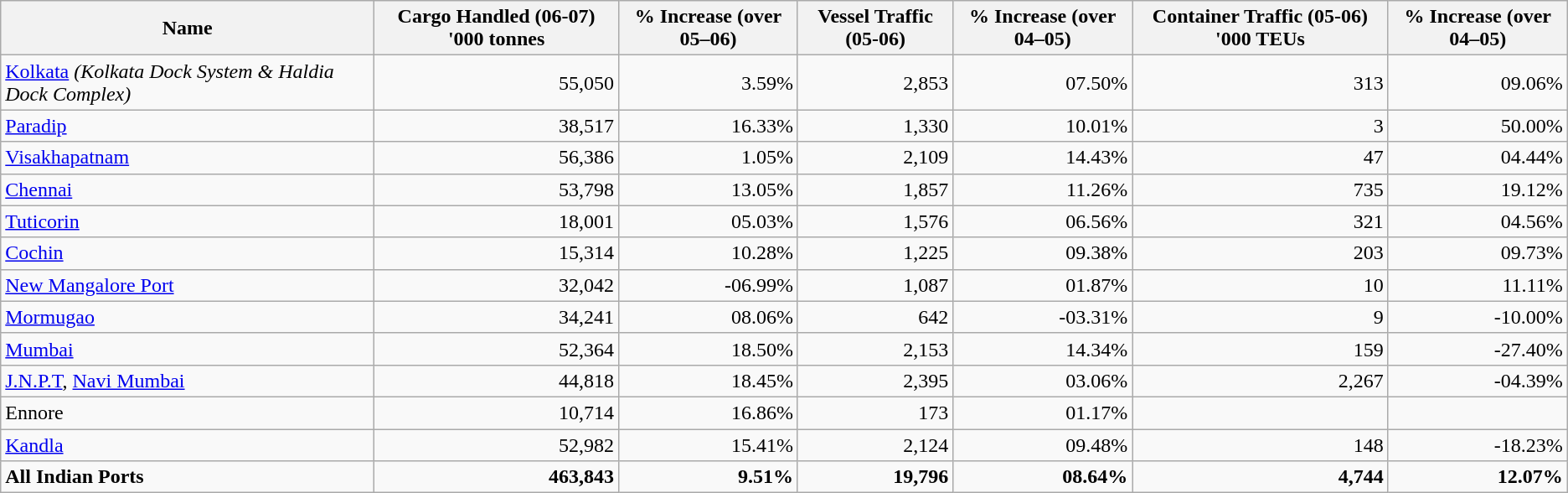<table class="wikitable sortable">
<tr>
<th align="left">Name</th>
<th>Cargo Handled (06-07) '000 tonnes</th>
<th>% Increase (over 05–06)</th>
<th>Vessel Traffic (05-06)</th>
<th>% Increase (over 04–05)</th>
<th>Container Traffic (05-06) '000 TEUs</th>
<th>% Increase (over 04–05)</th>
</tr>
<tr>
<td><a href='#'>Kolkata</a> <em>(Kolkata Dock System & Haldia Dock Complex)</em></td>
<td align="right">55,050</td>
<td align="right">3.59%</td>
<td align="right">2,853</td>
<td align="right">07.50%</td>
<td align="right">313</td>
<td align="right">09.06%</td>
</tr>
<tr>
<td><a href='#'>Paradip</a></td>
<td align="right">38,517</td>
<td align="right">16.33%</td>
<td align="right">1,330</td>
<td align="right">10.01%</td>
<td align="right">3</td>
<td align="right">50.00%</td>
</tr>
<tr>
<td><a href='#'>Visakhapatnam</a></td>
<td align="right">56,386</td>
<td align="right">1.05%</td>
<td align="right">2,109</td>
<td align="right">14.43%</td>
<td align="right">47</td>
<td align="right">04.44%</td>
</tr>
<tr>
<td><a href='#'>Chennai</a></td>
<td align="right">53,798</td>
<td align="right">13.05%</td>
<td align="right">1,857</td>
<td align="right">11.26%</td>
<td align="right">735</td>
<td align="right">19.12%</td>
</tr>
<tr>
<td><a href='#'>Tuticorin</a></td>
<td align="right">18,001</td>
<td align="right">05.03%</td>
<td align="right">1,576</td>
<td align="right">06.56%</td>
<td align="right">321</td>
<td align="right">04.56%</td>
</tr>
<tr>
<td><a href='#'>Cochin</a></td>
<td align="right">15,314</td>
<td align="right">10.28%</td>
<td align="right">1,225</td>
<td align="right">09.38%</td>
<td align="right">203</td>
<td align="right">09.73%</td>
</tr>
<tr>
<td><a href='#'>New Mangalore Port</a></td>
<td align="right">32,042</td>
<td align="right">-06.99%</td>
<td align="right">1,087</td>
<td align="right">01.87%</td>
<td align="right">10</td>
<td align="right">11.11%</td>
</tr>
<tr>
<td><a href='#'>Mormugao</a></td>
<td align="right">34,241</td>
<td align="right">08.06%</td>
<td align="right">642</td>
<td align="right">-03.31%</td>
<td align="right">9</td>
<td align="right">-10.00%</td>
</tr>
<tr>
<td><a href='#'>Mumbai</a></td>
<td align="right">52,364</td>
<td align="right">18.50%</td>
<td align="right">2,153</td>
<td align="right">14.34%</td>
<td align="right">159</td>
<td align="right">-27.40%</td>
</tr>
<tr>
<td><a href='#'>J.N.P.T</a>, <a href='#'>Navi Mumbai</a></td>
<td align="right">44,818</td>
<td align="right">18.45%</td>
<td align="right">2,395</td>
<td align="right">03.06%</td>
<td align="right">2,267</td>
<td align="right">-04.39%</td>
</tr>
<tr>
<td>Ennore</td>
<td align="right">10,714</td>
<td align="right">16.86%</td>
<td align="right">173</td>
<td align="right">01.17%</td>
<td align="right"></td>
<td align="right"></td>
</tr>
<tr>
<td><a href='#'>Kandla</a></td>
<td align="right">52,982</td>
<td align="right">15.41%</td>
<td align="right">2,124</td>
<td align="right">09.48%</td>
<td align="right">148</td>
<td align="right">-18.23%</td>
</tr>
<tr>
<td><strong>All Indian Ports</strong></td>
<td align="right"><strong>463,843</strong></td>
<td align="right"><strong>9.51%</strong></td>
<td align="right"><strong>19,796</strong></td>
<td align="right"><strong>08.64%</strong></td>
<td align="right"><strong>4,744</strong></td>
<td align="right"><strong>12.07%</strong></td>
</tr>
</table>
